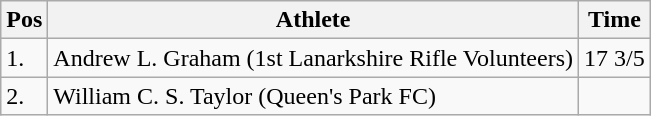<table class="wikitable">
<tr>
<th>Pos</th>
<th>Athlete</th>
<th>Time</th>
</tr>
<tr>
<td>1.</td>
<td>Andrew L. Graham (1st Lanarkshire Rifle Volunteers)</td>
<td>17 3/5</td>
</tr>
<tr>
<td>2.</td>
<td>William C. S. Taylor (Queen's Park FC)</td>
<td></td>
</tr>
</table>
